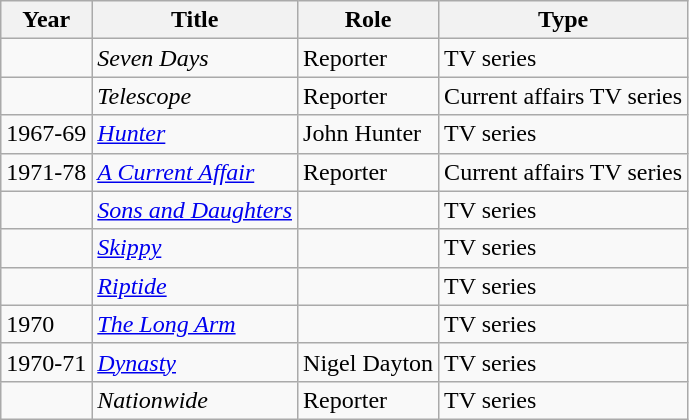<table class="wikitable">
<tr>
<th>Year</th>
<th>Title</th>
<th>Role</th>
<th>Type</th>
</tr>
<tr>
<td></td>
<td><em>Seven Days</em></td>
<td>Reporter</td>
<td>TV series</td>
</tr>
<tr>
<td></td>
<td><em>Telescope</em></td>
<td>Reporter</td>
<td>Current affairs TV series</td>
</tr>
<tr>
<td>1967-69</td>
<td><em><a href='#'>Hunter</a></em></td>
<td>John Hunter</td>
<td>TV series</td>
</tr>
<tr>
<td>1971-78</td>
<td><em><a href='#'>A Current Affair</a></em></td>
<td>Reporter</td>
<td>Current affairs TV series</td>
</tr>
<tr>
<td></td>
<td><em><a href='#'>Sons and Daughters</a></em></td>
<td></td>
<td>TV series</td>
</tr>
<tr>
<td></td>
<td><em><a href='#'>Skippy</a></em></td>
<td></td>
<td>TV series</td>
</tr>
<tr>
<td></td>
<td><em><a href='#'>Riptide</a></em></td>
<td></td>
<td>TV series</td>
</tr>
<tr>
<td>1970</td>
<td><em><a href='#'>The Long Arm</a></em></td>
<td></td>
<td>TV series</td>
</tr>
<tr>
<td>1970-71</td>
<td><em><a href='#'>Dynasty</a></em></td>
<td>Nigel Dayton</td>
<td>TV series</td>
</tr>
<tr>
<td></td>
<td><em>Nationwide</em></td>
<td>Reporter</td>
<td>TV series</td>
</tr>
</table>
